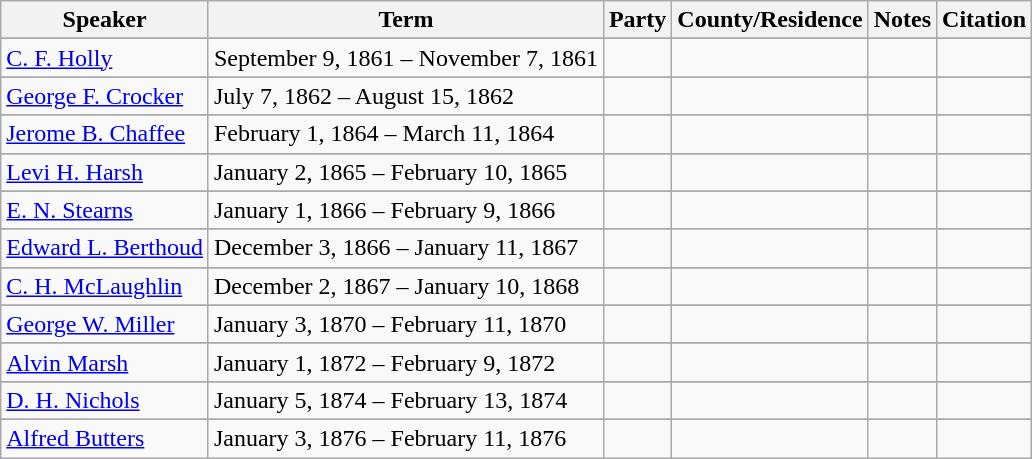<table class="wikitable sortable">
<tr>
<th>Speaker</th>
<th>Term</th>
<th>Party</th>
<th>County/Residence</th>
<th>Notes</th>
<th>Citation</th>
</tr>
<tr>
</tr>
<tr>
<td><a href='#'>C. F. Holly</a></td>
<td>September 9, 1861	– November 7, 1861</td>
<td></td>
<td></td>
<td></td>
<td></td>
</tr>
<tr>
</tr>
<tr>
<td><a href='#'>George F. Crocker</a></td>
<td>July 7, 1862 – August 15, 1862</td>
<td></td>
<td></td>
<td></td>
<td></td>
</tr>
<tr>
</tr>
<tr>
<td><a href='#'>Jerome B. Chaffee</a></td>
<td>February 1, 1864 – March 11, 1864</td>
<td></td>
<td></td>
<td></td>
<td></td>
</tr>
<tr>
</tr>
<tr>
<td><a href='#'>Levi H. Harsh</a></td>
<td>January 2, 1865 – February 10, 1865</td>
<td></td>
<td></td>
<td></td>
<td></td>
</tr>
<tr>
</tr>
<tr>
<td><a href='#'>E. N. Stearns</a></td>
<td>January 1, 1866 – February 9, 1866</td>
<td></td>
<td></td>
<td></td>
<td></td>
</tr>
<tr>
</tr>
<tr>
<td><a href='#'>Edward L. Berthoud</a></td>
<td>December 3, 1866 – January 11, 1867</td>
<td></td>
<td></td>
<td></td>
<td></td>
</tr>
<tr>
</tr>
<tr>
<td><a href='#'>C. H. McLaughlin</a></td>
<td>December 2, 1867 – January 10, 1868</td>
<td></td>
<td></td>
<td></td>
<td></td>
</tr>
<tr>
</tr>
<tr>
<td><a href='#'>George W. Miller</a></td>
<td>January 3, 1870 – February 11, 1870</td>
<td></td>
<td></td>
<td></td>
<td></td>
</tr>
<tr>
</tr>
<tr>
<td><a href='#'>Alvin Marsh</a></td>
<td>January 1, 1872 – February 9, 1872</td>
<td></td>
<td></td>
<td></td>
<td></td>
</tr>
<tr>
</tr>
<tr>
<td><a href='#'>D. H. Nichols</a></td>
<td>January 5, 1874 – February 13, 1874</td>
<td></td>
<td></td>
<td></td>
<td></td>
</tr>
<tr>
</tr>
<tr>
<td><a href='#'>Alfred Butters</a></td>
<td>January 3, 1876 – February 11, 1876</td>
<td></td>
<td></td>
<td></td>
<td></td>
</tr>
</table>
